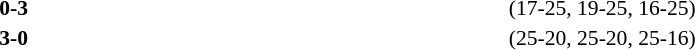<table width=100% cellspacing=1>
<tr>
<th width=20%></th>
<th width=12%></th>
<th width=20%></th>
<th width=33%></th>
<td></td>
</tr>
<tr style=font-size:90%>
<td align=right></td>
<td align=center><strong>0-3</strong></td>
<td></td>
<td>(17-25, 19-25, 16-25)</td>
<td></td>
</tr>
<tr style=font-size:90%>
<td align=right></td>
<td align=center><strong>3-0</strong></td>
<td></td>
<td>(25-20, 25-20, 25-16)</td>
</tr>
</table>
